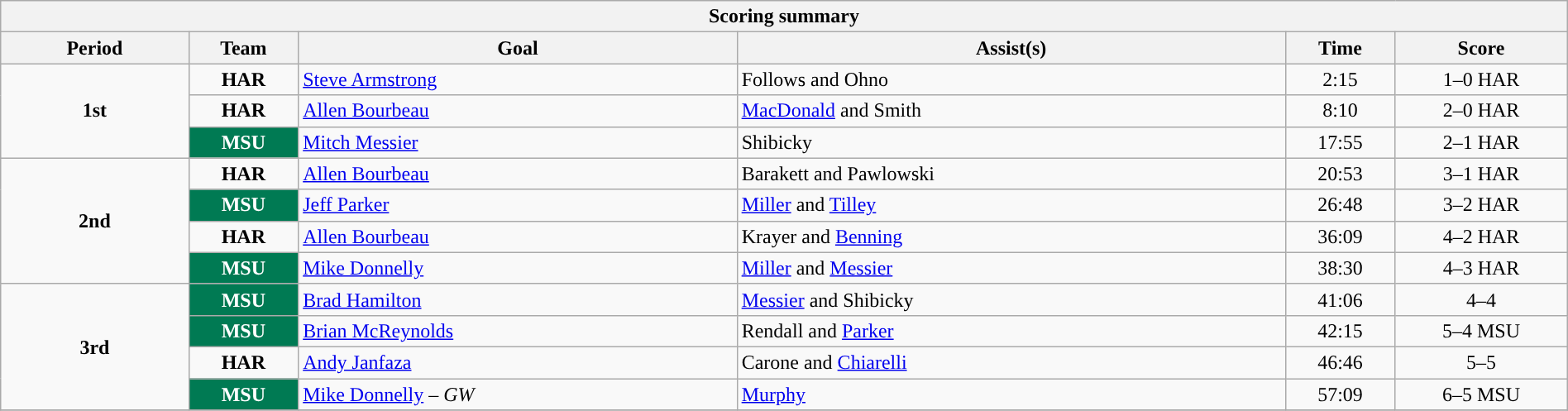<table style="width:100%;" class="wikitable">
<tr>
<th colspan=6>Scoring summary</th>
</tr>
<tr>
<th style="width:12%;">Period</th>
<th style="width:7%;">Team</th>
<th style="width:28%;">Goal</th>
<th style="width:35%;">Assist(s)</th>
<th style="width:7%;">Time</th>
<th style="width:11%;">Score</th>
</tr>
<tr>
<td style="text-align:center;" rowspan="3"><strong>1st</strong></td>
<td align=center><strong>HAR</strong></td>
<td><a href='#'>Steve Armstrong</a></td>
<td>Follows and Ohno</td>
<td align=center>2:15</td>
<td align=center>1–0 HAR</td>
</tr>
<tr>
<td align=center><strong>HAR</strong></td>
<td><a href='#'>Allen Bourbeau</a></td>
<td><a href='#'>MacDonald</a> and Smith</td>
<td align=center>8:10</td>
<td align=center>2–0 HAR</td>
</tr>
<tr>
<td align=center style="color:white; background:#007A53"><strong>MSU</strong></td>
<td><a href='#'>Mitch Messier</a></td>
<td>Shibicky</td>
<td align=center>17:55</td>
<td align=center>2–1 HAR</td>
</tr>
<tr>
<td style="text-align:center;" rowspan="4"><strong>2nd</strong></td>
<td align=center><strong>HAR</strong></td>
<td><a href='#'>Allen Bourbeau</a></td>
<td>Barakett and Pawlowski</td>
<td align=center>20:53</td>
<td align=center>3–1 HAR</td>
</tr>
<tr>
<td align=center style="color:white; background:#007A53"><strong>MSU</strong></td>
<td><a href='#'>Jeff Parker</a></td>
<td><a href='#'>Miller</a> and <a href='#'>Tilley</a></td>
<td align=center>26:48</td>
<td align=center>3–2 HAR</td>
</tr>
<tr>
<td align=center><strong>HAR</strong></td>
<td><a href='#'>Allen Bourbeau</a></td>
<td>Krayer and <a href='#'>Benning</a></td>
<td align=center>36:09</td>
<td align=center>4–2 HAR</td>
</tr>
<tr>
<td align=center style="color:white; background:#007A53"><strong>MSU</strong></td>
<td><a href='#'>Mike Donnelly</a></td>
<td><a href='#'>Miller</a> and <a href='#'>Messier</a></td>
<td align=center>38:30</td>
<td align=center>4–3 HAR</td>
</tr>
<tr>
<td style="text-align:center;" rowspan="4"><strong>3rd</strong></td>
<td align=center style="color:white; background:#007A53"><strong>MSU</strong></td>
<td><a href='#'>Brad Hamilton</a></td>
<td><a href='#'>Messier</a> and Shibicky</td>
<td align=center>41:06</td>
<td align=center>4–4</td>
</tr>
<tr>
<td align=center style="color:white; background:#007A53"><strong>MSU</strong></td>
<td><a href='#'>Brian McReynolds</a></td>
<td>Rendall and <a href='#'>Parker</a></td>
<td align=center>42:15</td>
<td align=center>5–4 MSU</td>
</tr>
<tr>
<td align=center><strong>HAR</strong></td>
<td><a href='#'>Andy Janfaza</a></td>
<td>Carone and <a href='#'>Chiarelli</a></td>
<td align=center>46:46</td>
<td align=center>5–5</td>
</tr>
<tr>
<td align=center style="color:white; background:#007A53"><strong>MSU</strong></td>
<td><a href='#'>Mike Donnelly</a> – <em>GW</em></td>
<td><a href='#'>Murphy</a></td>
<td align=center>57:09</td>
<td align=center>6–5 MSU</td>
</tr>
<tr>
</tr>
</table>
